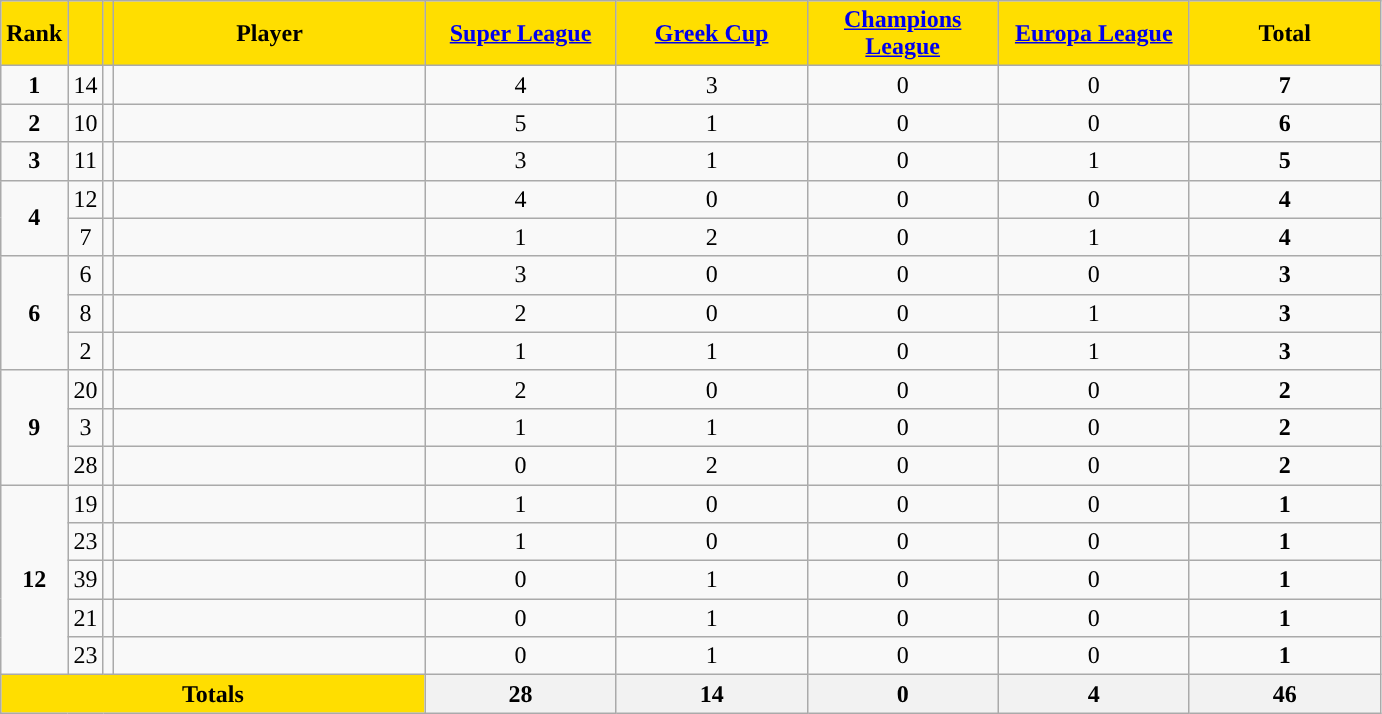<table class="wikitable sortable" style="text-align:center">
<tr>
<th style="background:#FFDE00">Rank</th>
<th style="background:#FFDE00"></th>
<th style="background:#FFDE00"></th>
<th width=200 style="background:#FFDE00">Player</th>
<th width=120 style="background:#FFDE00"><a href='#'>Super League</a></th>
<th width=120 style="background:#FFDE00"><a href='#'>Greek Cup</a></th>
<th width=120 style="background:#FFDE00"><a href='#'>Champions League</a></th>
<th width=120 style="background:#FFDE00"><a href='#'>Europa League</a></th>
<th width=120 style="background:#FFDE00">Total</th>
</tr>
<tr>
<td><strong>1</strong></td>
<td>14</td>
<td></td>
<td align=left></td>
<td>4</td>
<td>3</td>
<td>0</td>
<td>0</td>
<td><strong>7</strong></td>
</tr>
<tr>
<td><strong>2</strong></td>
<td>10</td>
<td></td>
<td align=left></td>
<td>5</td>
<td>1</td>
<td>0</td>
<td>0</td>
<td><strong>6</strong></td>
</tr>
<tr>
<td><strong>3</strong></td>
<td>11</td>
<td></td>
<td align=left></td>
<td>3</td>
<td>1</td>
<td>0</td>
<td>1</td>
<td><strong>5</strong></td>
</tr>
<tr>
<td rowspan=2><strong>4</strong></td>
<td>12</td>
<td></td>
<td align=left></td>
<td>4</td>
<td>0</td>
<td>0</td>
<td>0</td>
<td><strong>4</strong></td>
</tr>
<tr>
<td>7</td>
<td></td>
<td align=left></td>
<td>1</td>
<td>2</td>
<td>0</td>
<td>1</td>
<td><strong>4</strong></td>
</tr>
<tr>
<td rowspan=3><strong>6</strong></td>
<td>6</td>
<td></td>
<td align=left></td>
<td>3</td>
<td>0</td>
<td>0</td>
<td>0</td>
<td><strong>3</strong></td>
</tr>
<tr>
<td>8</td>
<td></td>
<td align=left></td>
<td>2</td>
<td>0</td>
<td>0</td>
<td>1</td>
<td><strong>3</strong></td>
</tr>
<tr>
<td>2</td>
<td></td>
<td align=left></td>
<td>1</td>
<td>1</td>
<td>0</td>
<td>1</td>
<td><strong>3</strong></td>
</tr>
<tr>
<td rowspan=3><strong>9</strong></td>
<td>20</td>
<td></td>
<td align=left></td>
<td>2</td>
<td>0</td>
<td>0</td>
<td>0</td>
<td><strong>2</strong></td>
</tr>
<tr>
<td>3</td>
<td></td>
<td align=left></td>
<td>1</td>
<td>1</td>
<td>0</td>
<td>0</td>
<td><strong>2</strong></td>
</tr>
<tr>
<td>28</td>
<td></td>
<td align=left></td>
<td>0</td>
<td>2</td>
<td>0</td>
<td>0</td>
<td><strong>2</strong></td>
</tr>
<tr>
<td rowspan=5><strong>12</strong></td>
<td>19</td>
<td></td>
<td align=left></td>
<td>1</td>
<td>0</td>
<td>0</td>
<td>0</td>
<td><strong>1</strong></td>
</tr>
<tr>
<td>23</td>
<td></td>
<td align=left></td>
<td>1</td>
<td>0</td>
<td>0</td>
<td>0</td>
<td><strong>1</strong></td>
</tr>
<tr>
<td>39</td>
<td></td>
<td align=left></td>
<td>0</td>
<td>1</td>
<td>0</td>
<td>0</td>
<td><strong>1</strong></td>
</tr>
<tr>
<td>21</td>
<td></td>
<td align=left></td>
<td>0</td>
<td>1</td>
<td>0</td>
<td>0</td>
<td><strong>1</strong></td>
</tr>
<tr>
<td>23</td>
<td></td>
<td align=left></td>
<td>0</td>
<td>1</td>
<td>0</td>
<td>0</td>
<td><strong>1</strong></td>
</tr>
<tr class="sortbottom">
<th colspan=4 style="background:#FFDE00"><strong>Totals</strong></th>
<th><strong>28</strong></th>
<th><strong>14</strong></th>
<th><strong> 0</strong></th>
<th><strong> 4</strong></th>
<th><strong>46</strong></th>
</tr>
</table>
